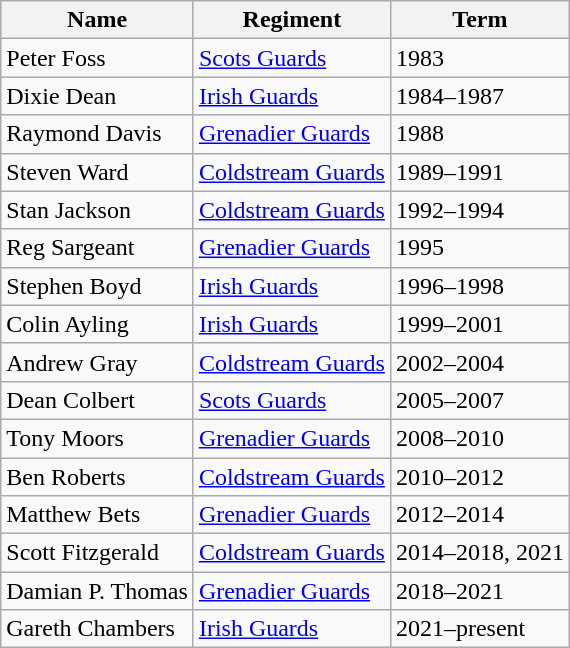<table class="wikitable">
<tr>
<th>Name</th>
<th>Regiment</th>
<th>Term</th>
</tr>
<tr>
<td>Peter Foss</td>
<td><a href='#'>Scots Guards</a></td>
<td>1983</td>
</tr>
<tr>
<td>Dixie Dean</td>
<td><a href='#'>Irish Guards</a></td>
<td>1984–1987</td>
</tr>
<tr>
<td>Raymond Davis</td>
<td><a href='#'>Grenadier Guards</a></td>
<td>1988</td>
</tr>
<tr>
<td>Steven Ward</td>
<td><a href='#'>Coldstream Guards</a></td>
<td>1989–1991</td>
</tr>
<tr>
<td>Stan Jackson</td>
<td><a href='#'>Coldstream Guards</a></td>
<td>1992–1994</td>
</tr>
<tr>
<td>Reg Sargeant</td>
<td><a href='#'>Grenadier Guards</a></td>
<td>1995</td>
</tr>
<tr>
<td>Stephen Boyd</td>
<td><a href='#'>Irish Guards</a></td>
<td>1996–1998</td>
</tr>
<tr>
<td>Colin Ayling</td>
<td><a href='#'>Irish Guards</a></td>
<td>1999–2001</td>
</tr>
<tr>
<td>Andrew Gray</td>
<td><a href='#'>Coldstream Guards</a></td>
<td>2002–2004</td>
</tr>
<tr>
<td>Dean Colbert</td>
<td><a href='#'>Scots Guards</a></td>
<td>2005–2007</td>
</tr>
<tr>
<td>Tony Moors</td>
<td><a href='#'>Grenadier Guards</a></td>
<td>2008–2010</td>
</tr>
<tr>
<td>Ben Roberts</td>
<td><a href='#'>Coldstream Guards</a></td>
<td>2010–2012</td>
</tr>
<tr>
<td>Matthew Bets</td>
<td><a href='#'>Grenadier Guards</a></td>
<td>2012–2014</td>
</tr>
<tr>
<td>Scott Fitzgerald</td>
<td><a href='#'>Coldstream Guards</a></td>
<td>2014–2018, 2021</td>
</tr>
<tr>
<td>Damian P. Thomas</td>
<td><a href='#'>Grenadier Guards</a></td>
<td>2018–2021</td>
</tr>
<tr>
<td>Gareth Chambers</td>
<td><a href='#'>Irish Guards</a></td>
<td>2021–present</td>
</tr>
</table>
